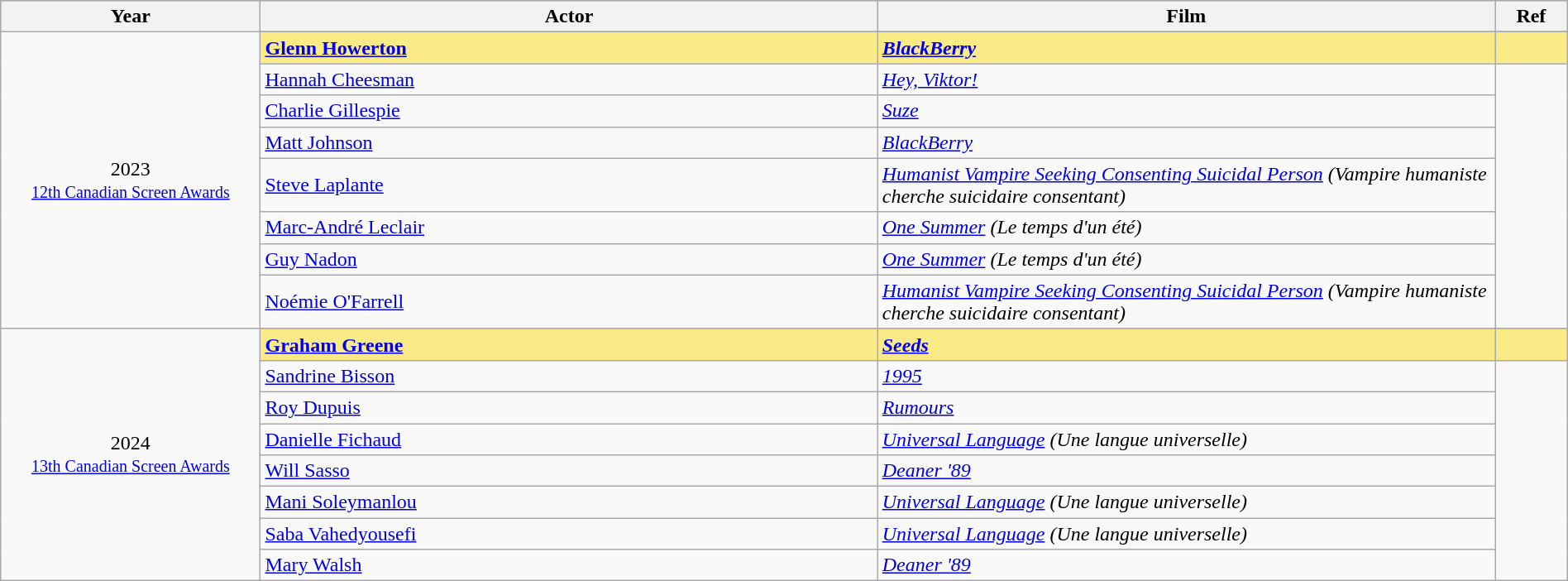<table class="wikitable" style="width:100%;">
<tr style="background:#bebebe;">
<th style="width:8%;">Year</th>
<th style="width:19%;">Actor</th>
<th style="width:19%;">Film</th>
<th style="width:2%;">Ref</th>
</tr>
<tr>
<td rowspan="9" align="center">2023 <br> <small><a href='#'>12th Canadian Screen Awards</a></small></td>
</tr>
<tr style="background:#FAEB86;">
<td><strong><a href='#'>Glenn Howerton</a></strong></td>
<td><strong><em><a href='#'>BlackBerry</a></em></strong></td>
<td></td>
</tr>
<tr>
<td><a href='#'>Hannah Cheesman</a></td>
<td><em><a href='#'>Hey, Viktor!</a></em></td>
<td rowspan=7></td>
</tr>
<tr>
<td><a href='#'>Charlie Gillespie</a></td>
<td><em><a href='#'>Suze</a></em></td>
</tr>
<tr>
<td><a href='#'>Matt Johnson</a></td>
<td><em><a href='#'>BlackBerry</a></em></td>
</tr>
<tr>
<td><a href='#'>Steve Laplante</a></td>
<td><em><a href='#'>Humanist Vampire Seeking Consenting Suicidal Person</a> (Vampire humaniste cherche suicidaire consentant)</em></td>
</tr>
<tr>
<td><a href='#'>Marc-André Leclair</a></td>
<td><em><a href='#'>One Summer</a> (Le temps d'un été)</em></td>
</tr>
<tr>
<td><a href='#'>Guy Nadon</a></td>
<td><em><a href='#'>One Summer</a> (Le temps d'un été)</em></td>
</tr>
<tr>
<td><a href='#'>Noémie O'Farrell</a></td>
<td><em><a href='#'>Humanist Vampire Seeking Consenting Suicidal Person</a> (Vampire humaniste cherche suicidaire consentant)</em></td>
</tr>
<tr>
<td rowspan="9" align="center">2024 <br> <small><a href='#'>13th Canadian Screen Awards</a></small></td>
</tr>
<tr style="background:#FAEB86;">
<td><strong><a href='#'>Graham Greene</a></strong></td>
<td><strong><em><a href='#'>Seeds</a></em></strong></td>
<td></td>
</tr>
<tr>
<td><a href='#'>Sandrine Bisson</a></td>
<td><em><a href='#'>1995</a></em></td>
<td rowspan=7></td>
</tr>
<tr>
<td><a href='#'>Roy Dupuis</a></td>
<td><em><a href='#'>Rumours</a></em></td>
</tr>
<tr>
<td><a href='#'>Danielle Fichaud</a></td>
<td><em><a href='#'>Universal Language</a> (Une langue universelle)</em></td>
</tr>
<tr>
<td><a href='#'>Will Sasso</a></td>
<td><em><a href='#'>Deaner '89</a></em></td>
</tr>
<tr>
<td><a href='#'>Mani Soleymanlou</a></td>
<td><em><a href='#'>Universal Language</a> (Une langue universelle)</em></td>
</tr>
<tr>
<td><a href='#'>Saba Vahedyousefi</a></td>
<td><em><a href='#'>Universal Language</a> (Une langue universelle)</em></td>
</tr>
<tr>
<td><a href='#'>Mary Walsh</a></td>
<td><em><a href='#'>Deaner '89</a></em></td>
</tr>
</table>
